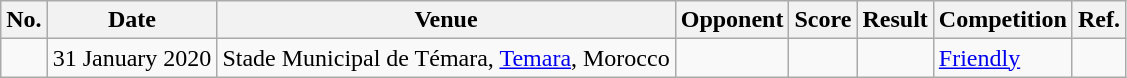<table class="wikitable">
<tr>
<th>No.</th>
<th>Date</th>
<th>Venue</th>
<th>Opponent</th>
<th>Score</th>
<th>Result</th>
<th>Competition</th>
<th>Ref.</th>
</tr>
<tr>
<td></td>
<td>31 January 2020</td>
<td>Stade Municipal de Témara, <a href='#'>Temara</a>, Morocco</td>
<td></td>
<td></td>
<td></td>
<td><a href='#'>Friendly</a></td>
<td></td>
</tr>
</table>
